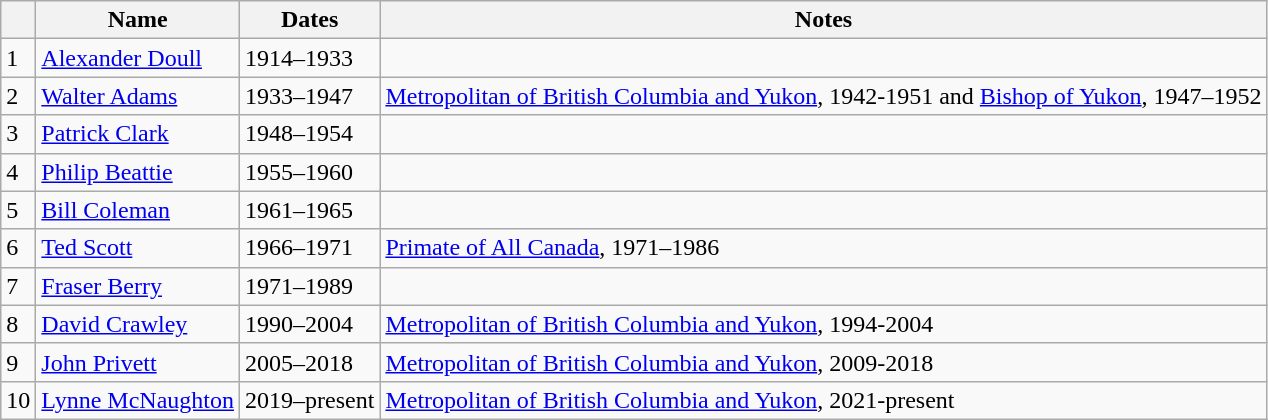<table class="wikitable">
<tr>
<th></th>
<th>Name</th>
<th>Dates</th>
<th>Notes</th>
</tr>
<tr>
<td>1</td>
<td><a href='#'>Alexander Doull</a></td>
<td>1914–1933</td>
<td></td>
</tr>
<tr>
<td>2</td>
<td><a href='#'>Walter Adams</a></td>
<td>1933–1947</td>
<td><a href='#'>Metropolitan of British Columbia and Yukon</a>, 1942-1951 and <a href='#'>Bishop of Yukon</a>, 1947–1952</td>
</tr>
<tr>
<td>3</td>
<td><a href='#'>Patrick Clark</a></td>
<td>1948–1954</td>
<td></td>
</tr>
<tr>
<td>4</td>
<td><a href='#'>Philip Beattie</a></td>
<td>1955–1960</td>
<td></td>
</tr>
<tr>
<td>5</td>
<td><a href='#'>Bill Coleman</a></td>
<td>1961–1965</td>
<td></td>
</tr>
<tr>
<td>6</td>
<td><a href='#'>Ted Scott</a></td>
<td>1966–1971</td>
<td><a href='#'>Primate of All Canada</a>, 1971–1986</td>
</tr>
<tr>
<td>7</td>
<td><a href='#'>Fraser Berry</a></td>
<td>1971–1989</td>
<td></td>
</tr>
<tr>
<td>8</td>
<td><a href='#'>David Crawley</a></td>
<td>1990–2004</td>
<td><a href='#'>Metropolitan of British Columbia and Yukon</a>, 1994-2004</td>
</tr>
<tr>
<td>9</td>
<td><a href='#'>John Privett</a></td>
<td>2005–2018</td>
<td><a href='#'>Metropolitan of British Columbia and Yukon</a>, 2009-2018</td>
</tr>
<tr>
<td>10</td>
<td><a href='#'>Lynne McNaughton</a></td>
<td>2019–present</td>
<td><a href='#'>Metropolitan of British Columbia and Yukon</a>, 2021-present</td>
</tr>
</table>
